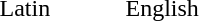<table>
<tr>
<td>Latin</td>
<td>English</td>
</tr>
<tr>
<td><blockquote></blockquote></td>
<td><blockquote></blockquote><br></td>
</tr>
</table>
